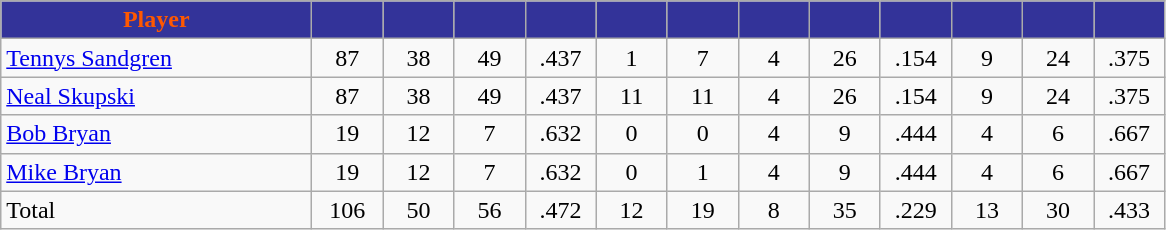<table class="wikitable" style="text-align:center">
<tr>
<th style="background:#333399; color:#FF5800" width="200px">Player</th>
<th style="background:#333399; color:#FF5800" width="40px"></th>
<th style="background:#333399; color:#FF5800" width="40px"></th>
<th style="background:#333399; color:#FF5800" width="40px"></th>
<th style="background:#333399; color:#FF5800" width="40px"></th>
<th style="background:#333399; color:#FF5800" width="40px"></th>
<th style="background:#333399; color:#FF5800" width="40px"></th>
<th style="background:#333399; color:#FF5800" width="40px"></th>
<th style="background:#333399; color:#FF5800" width="40px"></th>
<th style="background:#333399; color:#FF5800" width="40px"></th>
<th style="background:#333399; color:#FF5800" width="40px"></th>
<th style="background:#333399; color:#FF5800" width="40px"></th>
<th style="background:#333399; color:#FF5800" width="40px"></th>
</tr>
<tr>
<td style="text-align:left"><a href='#'>Tennys Sandgren</a></td>
<td>87</td>
<td>38</td>
<td>49</td>
<td>.437</td>
<td>1</td>
<td>7</td>
<td>4</td>
<td>26</td>
<td>.154</td>
<td>9</td>
<td>24</td>
<td>.375</td>
</tr>
<tr>
<td style="text-align:left"><a href='#'>Neal Skupski</a></td>
<td>87</td>
<td>38</td>
<td>49</td>
<td>.437</td>
<td>11</td>
<td>11</td>
<td>4</td>
<td>26</td>
<td>.154</td>
<td>9</td>
<td>24</td>
<td>.375</td>
</tr>
<tr>
<td style="text-align:left"><a href='#'>Bob Bryan</a></td>
<td>19</td>
<td>12</td>
<td>7</td>
<td>.632</td>
<td>0</td>
<td>0</td>
<td>4</td>
<td>9</td>
<td>.444</td>
<td>4</td>
<td>6</td>
<td>.667</td>
</tr>
<tr>
<td style="text-align:left"><a href='#'>Mike Bryan</a></td>
<td>19</td>
<td>12</td>
<td>7</td>
<td>.632</td>
<td>0</td>
<td>1</td>
<td>4</td>
<td>9</td>
<td>.444</td>
<td>4</td>
<td>6</td>
<td>.667</td>
</tr>
<tr>
<td style="text-align:left">Total</td>
<td>106</td>
<td>50</td>
<td>56</td>
<td>.472</td>
<td>12</td>
<td>19</td>
<td>8</td>
<td>35</td>
<td>.229</td>
<td>13</td>
<td>30</td>
<td>.433</td>
</tr>
</table>
